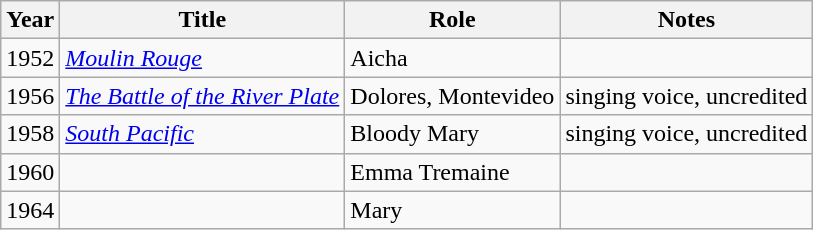<table class="wikitable sortable">
<tr>
<th>Year</th>
<th>Title</th>
<th>Role</th>
<th class = "unsortable">Notes</th>
</tr>
<tr>
<td>1952</td>
<td><em><a href='#'>Moulin Rouge</a></em></td>
<td>Aicha</td>
<td></td>
</tr>
<tr>
<td>1956</td>
<td><em><a href='#'>The Battle of the River Plate</a></em></td>
<td>Dolores, Montevideo</td>
<td>singing voice, uncredited</td>
</tr>
<tr>
<td>1958</td>
<td><em><a href='#'>South Pacific</a></em></td>
<td>Bloody Mary</td>
<td>singing voice, uncredited</td>
</tr>
<tr>
<td>1960</td>
<td><em> </em></td>
<td>Emma Tremaine</td>
<td></td>
</tr>
<tr>
<td>1964</td>
<td><em></em></td>
<td>Mary</td>
<td></td>
</tr>
</table>
